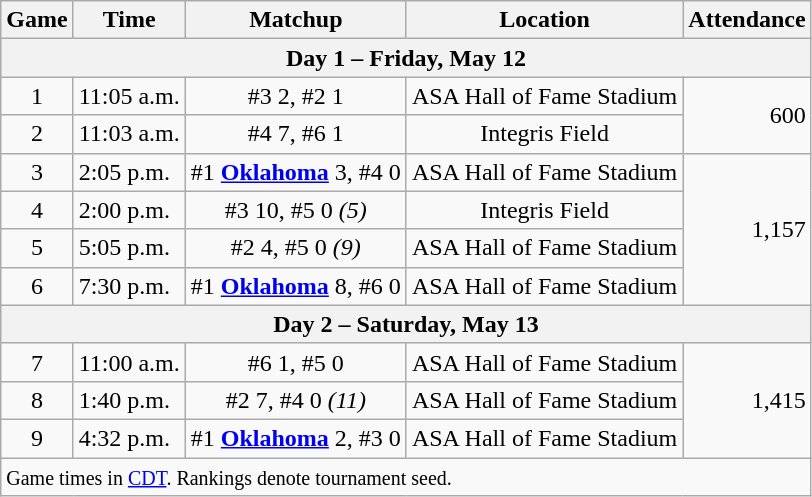<table class="wikitable">
<tr>
<th>Game</th>
<th>Time</th>
<th>Matchup</th>
<th>Location</th>
<th>Attendance</th>
</tr>
<tr>
<th colspan=5>Day 1 – Friday, May 12</th>
</tr>
<tr>
<td style="text-align:center;">1</td>
<td>11:05 a.m.</td>
<td style="text-align:center;">#3 <strong></strong> 2, #2  1</td>
<td style="text-align:center;">ASA Hall of Fame Stadium</td>
<td rowspan=2 style="text-align:right;">600</td>
</tr>
<tr>
<td style="text-align:center;">2</td>
<td>11:03 a.m.</td>
<td style="text-align:center;">#4 <strong></strong> 7, #6  1</td>
<td style="text-align:center;">Integris Field</td>
</tr>
<tr>
<td style="text-align:center;">3</td>
<td>2:05 p.m.</td>
<td style="text-align:center;">#1 <strong><a href='#'>Oklahoma</a></strong> 3, #4  0</td>
<td style="text-align:center;">ASA Hall of Fame Stadium</td>
<td rowspan=4 style="text-align:right;">1,157</td>
</tr>
<tr>
<td style="text-align:center;">4</td>
<td>2:00 p.m.</td>
<td style="text-align:center;">#3 <strong></strong> 10, #5  0 <em>(5)</em></td>
<td style="text-align:center;">Integris Field</td>
</tr>
<tr>
<td style="text-align:center;">5</td>
<td>5:05 p.m.</td>
<td style="text-align:center;">#2 <strong></strong> 4, #5  0 <em>(9)</em></td>
<td style="text-align:center;">ASA Hall of Fame Stadium</td>
</tr>
<tr>
<td style="text-align:center;">6</td>
<td>7:30 p.m.</td>
<td style="text-align:center;">#1 <strong><a href='#'>Oklahoma</a></strong> 8, #6  0</td>
<td style="text-align:center;">ASA Hall of Fame Stadium</td>
</tr>
<tr>
<th colspan=5>Day 2 – Saturday, May 13</th>
</tr>
<tr>
<td style="text-align:center;">7</td>
<td>11:00 a.m.</td>
<td style="text-align:center;">#6 <strong></strong> 1, #5  0</td>
<td style="text-align:center;">ASA Hall of Fame Stadium</td>
<td rowspan=3 style="text-align:right;">1,415</td>
</tr>
<tr>
<td style="text-align:center;">8</td>
<td>1:40 p.m.</td>
<td style="text-align:center;">#2 <strong></strong> 7, #4  0 <em>(11)</em></td>
<td style="text-align:center;">ASA Hall of Fame Stadium</td>
</tr>
<tr>
<td style="text-align:center;">9</td>
<td>4:32 p.m.</td>
<td style="text-align:center;">#1 <strong><a href='#'>Oklahoma</a></strong> 2, #3  0</td>
<td style="text-align:center;">ASA Hall of Fame Stadium</td>
</tr>
<tr>
<td colspan=5><small>Game times in <a href='#'>CDT</a>. Rankings denote tournament seed.</small></td>
</tr>
</table>
